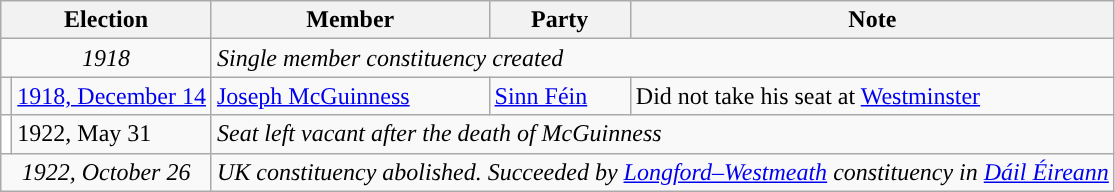<table class="wikitable">
<tr>
<th colspan="2">Election</th>
<th>Member</th>
<th>Party</th>
<th>Note</th>
</tr>
<tr>
<td colspan="2" align="center"><em>1918</em></td>
<td colspan="3"><em>Single member constituency created</em></td>
</tr>
<tr>
<td style="color:inherit;background-color: "></td>
<td><a href='#'>1918, December 14</a></td>
<td><a href='#'>Joseph McGuinness</a></td>
<td><a href='#'>Sinn Féin</a></td>
<td>Did not take his seat at <a href='#'>Westminster</a></td>
</tr>
<tr>
<td style="color:inherit;background-color: white"></td>
<td>1922, May 31 </td>
<td colspan = "3"><em>Seat left vacant after the death of McGuinness</em></td>
</tr>
<tr>
<td colspan="2" align="center"><em>1922, October 26</em></td>
<td colspan="3"><em>UK constituency abolished. Succeeded by <a href='#'>Longford–Westmeath</a> constituency in <a href='#'>Dáil Éireann</a></em></td>
</tr>
</table>
